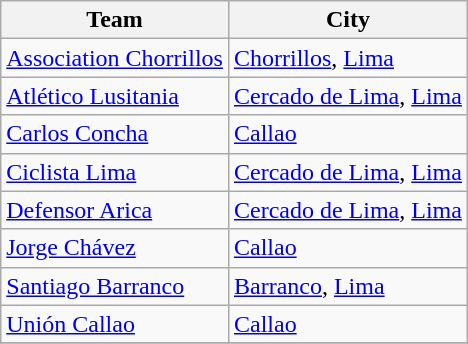<table class="wikitable sortable">
<tr>
<th>Team</th>
<th>City</th>
</tr>
<tr>
<td><a href='#'>Association Chorrillos</a></td>
<td><a href='#'>Chorrillos</a>, <a href='#'>Lima</a></td>
</tr>
<tr>
<td><a href='#'>Atlético Lusitania</a></td>
<td><a href='#'>Cercado de Lima</a>, <a href='#'>Lima</a></td>
</tr>
<tr>
<td><a href='#'>Carlos Concha</a></td>
<td><a href='#'>Callao</a></td>
</tr>
<tr>
<td><a href='#'>Ciclista Lima</a></td>
<td><a href='#'>Cercado de Lima</a>, <a href='#'>Lima</a></td>
</tr>
<tr>
<td><a href='#'>Defensor Arica</a></td>
<td><a href='#'>Cercado de Lima</a>, <a href='#'>Lima</a></td>
</tr>
<tr>
<td><a href='#'>Jorge Chávez</a></td>
<td><a href='#'>Callao</a></td>
</tr>
<tr>
<td><a href='#'>Santiago Barranco</a></td>
<td><a href='#'>Barranco</a>, <a href='#'>Lima</a></td>
</tr>
<tr>
<td><a href='#'>Unión Callao</a></td>
<td><a href='#'>Callao</a></td>
</tr>
<tr>
</tr>
</table>
